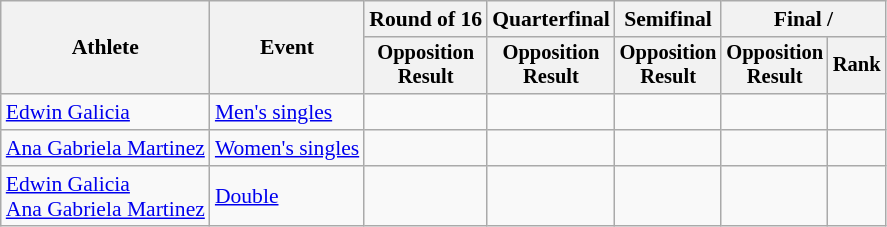<table class=wikitable style=font-size:90%;text-align:center>
<tr>
<th rowspan=2>Athlete</th>
<th rowspan=2>Event</th>
<th>Round of 16</th>
<th>Quarterfinal</th>
<th>Semifinal</th>
<th colspan=2>Final / </th>
</tr>
<tr style=font-size:95%>
<th>Opposition<br>Result</th>
<th>Opposition<br>Result</th>
<th>Opposition<br>Result</th>
<th>Opposition<br>Result</th>
<th>Rank</th>
</tr>
<tr>
<td align=left><a href='#'>Edwin Galicia</a></td>
<td align=left><a href='#'>Men's singles</a></td>
<td></td>
<td></td>
<td></td>
<td></td>
<td></td>
</tr>
<tr>
<td align=left><a href='#'>Ana Gabriela Martinez</a></td>
<td align=left><a href='#'>Women's singles</a></td>
<td></td>
<td></td>
<td></td>
<td></td>
<td></td>
</tr>
<tr>
<td align=left><a href='#'>Edwin Galicia</a><br><a href='#'>Ana Gabriela Martinez</a></td>
<td align=left><a href='#'>Double</a></td>
<td></td>
<td></td>
<td></td>
<td></td>
<td></td>
</tr>
</table>
